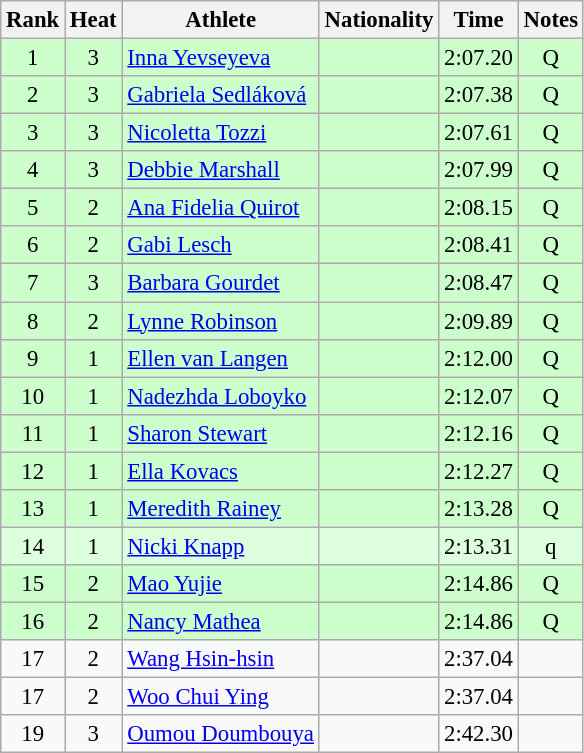<table class="wikitable sortable" style="text-align:center;font-size:95%">
<tr>
<th>Rank</th>
<th>Heat</th>
<th>Athlete</th>
<th>Nationality</th>
<th>Time</th>
<th>Notes</th>
</tr>
<tr bgcolor=ccffcc>
<td>1</td>
<td>3</td>
<td align="left"><a href='#'>Inna Yevseyeva</a></td>
<td align=left></td>
<td>2:07.20</td>
<td>Q</td>
</tr>
<tr bgcolor=ccffcc>
<td>2</td>
<td>3</td>
<td align="left"><a href='#'>Gabriela Sedláková</a></td>
<td align=left></td>
<td>2:07.38</td>
<td>Q</td>
</tr>
<tr bgcolor=ccffcc>
<td>3</td>
<td>3</td>
<td align="left"><a href='#'>Nicoletta Tozzi</a></td>
<td align=left></td>
<td>2:07.61</td>
<td>Q</td>
</tr>
<tr bgcolor=ccffcc>
<td>4</td>
<td>3</td>
<td align="left"><a href='#'>Debbie Marshall</a></td>
<td align=left></td>
<td>2:07.99</td>
<td>Q</td>
</tr>
<tr bgcolor=ccffcc>
<td>5</td>
<td>2</td>
<td align="left"><a href='#'>Ana Fidelia Quirot</a></td>
<td align=left></td>
<td>2:08.15</td>
<td>Q</td>
</tr>
<tr bgcolor=ccffcc>
<td>6</td>
<td>2</td>
<td align="left"><a href='#'>Gabi Lesch</a></td>
<td align=left></td>
<td>2:08.41</td>
<td>Q</td>
</tr>
<tr bgcolor=ccffcc>
<td>7</td>
<td>3</td>
<td align="left"><a href='#'>Barbara Gourdet</a></td>
<td align=left></td>
<td>2:08.47</td>
<td>Q</td>
</tr>
<tr bgcolor=ccffcc>
<td>8</td>
<td>2</td>
<td align="left"><a href='#'>Lynne Robinson</a></td>
<td align=left></td>
<td>2:09.89</td>
<td>Q</td>
</tr>
<tr bgcolor=ccffcc>
<td>9</td>
<td>1</td>
<td align="left"><a href='#'>Ellen van Langen</a></td>
<td align=left></td>
<td>2:12.00</td>
<td>Q</td>
</tr>
<tr bgcolor=ccffcc>
<td>10</td>
<td>1</td>
<td align="left"><a href='#'>Nadezhda Loboyko</a></td>
<td align=left></td>
<td>2:12.07</td>
<td>Q</td>
</tr>
<tr bgcolor=ccffcc>
<td>11</td>
<td>1</td>
<td align="left"><a href='#'>Sharon Stewart</a></td>
<td align=left></td>
<td>2:12.16</td>
<td>Q</td>
</tr>
<tr bgcolor=ccffcc>
<td>12</td>
<td>1</td>
<td align="left"><a href='#'>Ella Kovacs</a></td>
<td align=left></td>
<td>2:12.27</td>
<td>Q</td>
</tr>
<tr bgcolor=ccffcc>
<td>13</td>
<td>1</td>
<td align="left"><a href='#'>Meredith Rainey</a></td>
<td align=left></td>
<td>2:13.28</td>
<td>Q</td>
</tr>
<tr bgcolor=ddffdd>
<td>14</td>
<td>1</td>
<td align="left"><a href='#'>Nicki Knapp</a></td>
<td align=left></td>
<td>2:13.31</td>
<td>q</td>
</tr>
<tr bgcolor=ccffcc>
<td>15</td>
<td>2</td>
<td align="left"><a href='#'>Mao Yujie</a></td>
<td align=left></td>
<td>2:14.86</td>
<td>Q</td>
</tr>
<tr bgcolor=ccffcc>
<td>16</td>
<td>2</td>
<td align="left"><a href='#'>Nancy Mathea</a></td>
<td align=left></td>
<td>2:14.86</td>
<td>Q</td>
</tr>
<tr>
<td>17</td>
<td>2</td>
<td align="left"><a href='#'>Wang Hsin-hsin</a></td>
<td align=left></td>
<td>2:37.04</td>
<td></td>
</tr>
<tr>
<td>17</td>
<td>2</td>
<td align="left"><a href='#'>Woo Chui Ying</a></td>
<td align=left></td>
<td>2:37.04</td>
<td></td>
</tr>
<tr>
<td>19</td>
<td>3</td>
<td align="left"><a href='#'>Oumou Doumbouya</a></td>
<td align=left></td>
<td>2:42.30</td>
<td></td>
</tr>
</table>
